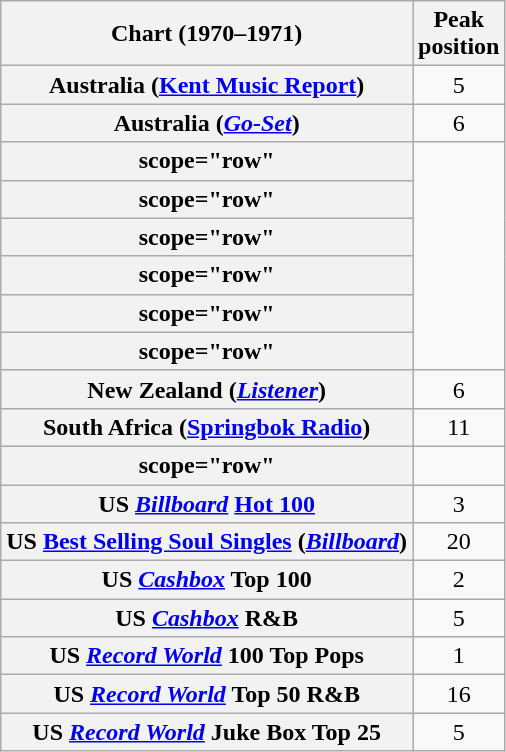<table class="wikitable sortable plainrowheaders">
<tr>
<th scope="col">Chart (1970–1971)</th>
<th scope="col">Peak<br>position</th>
</tr>
<tr>
<th scope="row">Australia (<a href='#'>Kent Music Report</a>)</th>
<td align="center">5</td>
</tr>
<tr>
<th scope="row">Australia (<em><a href='#'>Go-Set</a></em>)</th>
<td align="center">6</td>
</tr>
<tr>
<th>scope="row" </th>
</tr>
<tr>
<th>scope="row" </th>
</tr>
<tr>
<th>scope="row" </th>
</tr>
<tr>
<th>scope="row" </th>
</tr>
<tr>
<th>scope="row" </th>
</tr>
<tr>
<th>scope="row" </th>
</tr>
<tr>
<th scope="row">New Zealand (<em><a href='#'>Listener</a></em>)</th>
<td style="text-align:center;">6</td>
</tr>
<tr>
<th scope="row">South Africa (<a href='#'>Springbok Radio</a>)</th>
<td align="center">11</td>
</tr>
<tr>
<th>scope="row" </th>
</tr>
<tr>
<th scope="row">US <a href='#'><em>Billboard</em></a> <a href='#'>Hot 100</a></th>
<td style="text-align:center;">3</td>
</tr>
<tr>
<th scope="row">US <a href='#'>Best Selling Soul Singles</a> (<a href='#'><em>Billboard</em></a>)</th>
<td style="text-align:center;">20</td>
</tr>
<tr>
<th scope="row">US <a href='#'><em>Cashbox</em></a> Top 100</th>
<td style="text-align:center;">2</td>
</tr>
<tr>
<th scope="row">US <a href='#'><em>Cashbox</em></a> R&B</th>
<td style="text-align:center;">5</td>
</tr>
<tr>
<th scope="row">US <em><a href='#'>Record World</a></em> 100 Top Pops</th>
<td style="text-align:center;">1</td>
</tr>
<tr>
<th scope="row">US <em><a href='#'>Record World</a></em> Top 50 R&B</th>
<td style="text-align:center;">16</td>
</tr>
<tr>
<th scope="row">US <em><a href='#'>Record World</a></em> Juke Box Top 25</th>
<td style="text-align:center;">5</td>
</tr>
</table>
